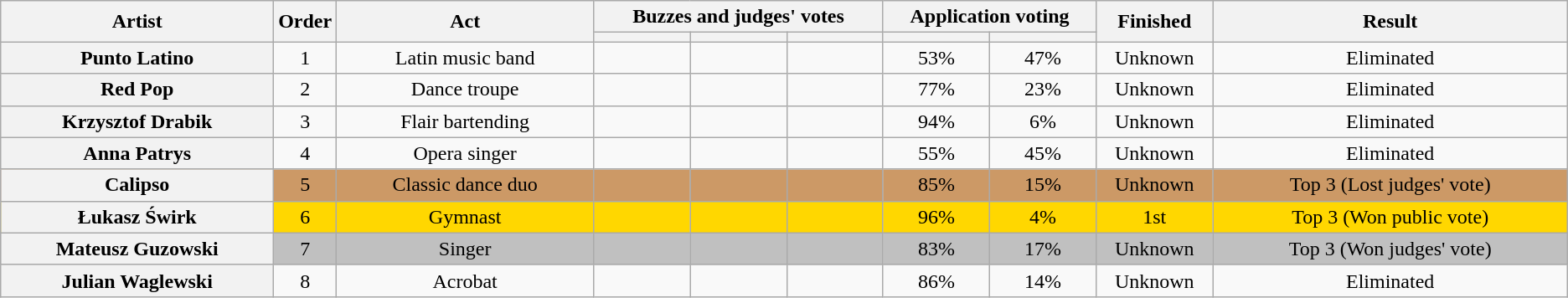<table class="wikitable plainrowheaders sortable" style="text-align:center;">
<tr>
<th scope="col" rowspan="2" class="unsortable" style="width:17em;">Artist</th>
<th scope="col" rowspan="2" style="width:1em;">Order</th>
<th scope="col" rowspan="2" class="unsortable" style="width:16em;">Act</th>
<th scope="col" colspan="3" class="unsortable" style="width:18em;">Buzzes and judges' votes</th>
<th scope="col" colspan="2" class="unsortable" style="width:10em;">Application voting</th>
<th scope="col" rowspan="2" style="width:6em;">Finished</th>
<th scope="col" rowspan="2" style="width:23em;">Result</th>
</tr>
<tr>
<th scope="col" style="width:6em;"></th>
<th scope="col" style="width:6em;"></th>
<th scope="col" style="width:6em;"></th>
<th scope="col" style="width:6em;"></th>
<th scope="col" style="width:6em;"></th>
</tr>
<tr>
<th scope="row">Punto Latino</th>
<td>1</td>
<td>Latin music band</td>
<td></td>
<td></td>
<td></td>
<td>53%</td>
<td>47%</td>
<td>Unknown</td>
<td>Eliminated</td>
</tr>
<tr>
<th scope="row">Red Pop</th>
<td>2</td>
<td>Dance troupe</td>
<td></td>
<td></td>
<td></td>
<td>77%</td>
<td>23%</td>
<td>Unknown</td>
<td>Eliminated</td>
</tr>
<tr>
<th scope="row">Krzysztof Drabik</th>
<td>3</td>
<td>Flair bartending</td>
<td></td>
<td></td>
<td></td>
<td>94%</td>
<td>6%</td>
<td>Unknown</td>
<td>Eliminated</td>
</tr>
<tr>
<th scope="row">Anna Patrys</th>
<td>4</td>
<td>Opera singer</td>
<td></td>
<td></td>
<td></td>
<td>55%</td>
<td>45%</td>
<td>Unknown</td>
<td>Eliminated</td>
</tr>
<tr style="background:#c96;">
<th scope="row">Calipso</th>
<td>5</td>
<td>Classic dance duo</td>
<td></td>
<td></td>
<td></td>
<td>85%</td>
<td>15%</td>
<td>Unknown</td>
<td>Top 3 (Lost judges' vote)</td>
</tr>
<tr style="background:gold;">
<th scope="row">Łukasz Świrk</th>
<td>6</td>
<td>Gymnast</td>
<td></td>
<td></td>
<td></td>
<td>96%</td>
<td>4%</td>
<td>1st</td>
<td>Top 3 (Won public vote)</td>
</tr>
<tr style="background:silver;">
<th scope="row">Mateusz Guzowski</th>
<td>7</td>
<td>Singer</td>
<td></td>
<td></td>
<td></td>
<td>83%</td>
<td>17%</td>
<td>Unknown</td>
<td>Top 3 (Won judges' vote)</td>
</tr>
<tr>
<th scope="row">Julian Waglewski</th>
<td>8</td>
<td>Acrobat</td>
<td></td>
<td></td>
<td></td>
<td>86%</td>
<td>14%</td>
<td>Unknown</td>
<td>Eliminated</td>
</tr>
</table>
